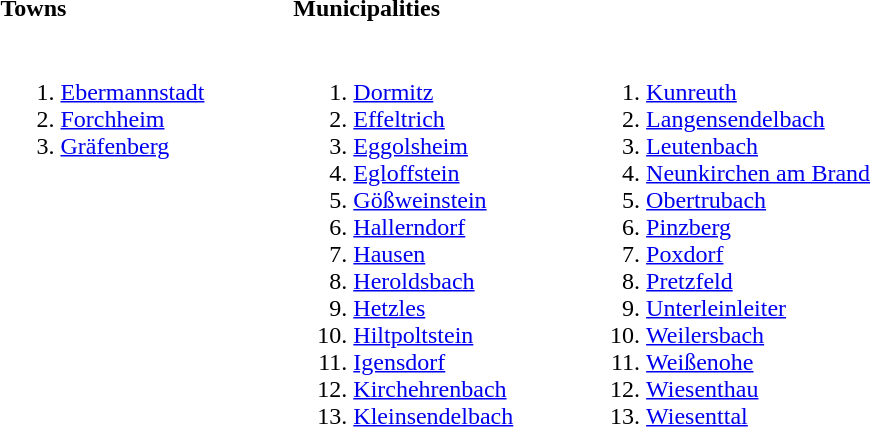<table>
<tr>
<th align=left width=33%>Towns</th>
<th align=left width=33%>Municipalities</th>
<th align=left width=33%></th>
</tr>
<tr valign=top>
<td><br><ol><li><a href='#'>Ebermannstadt</a></li><li><a href='#'>Forchheim</a></li><li><a href='#'>Gräfenberg</a></li></ol></td>
<td><br><ol><li><a href='#'>Dormitz</a></li><li><a href='#'>Effeltrich</a></li><li><a href='#'>Eggolsheim</a></li><li><a href='#'>Egloffstein</a></li><li><a href='#'>Gößweinstein</a></li><li><a href='#'>Hallerndorf</a></li><li><a href='#'>Hausen</a></li><li><a href='#'>Heroldsbach</a></li><li><a href='#'>Hetzles</a></li><li><a href='#'>Hiltpoltstein</a></li><li><a href='#'>Igensdorf</a></li><li><a href='#'>Kirchehrenbach</a></li><li><a href='#'>Kleinsendelbach</a></li></ol></td>
<td><br><ol>
<li> <a href='#'>Kunreuth</a>
<li> <a href='#'>Langensendelbach</a>
<li> <a href='#'>Leutenbach</a>
<li> <a href='#'>Neunkirchen am Brand</a>
<li> <a href='#'>Obertrubach</a>
<li> <a href='#'>Pinzberg</a>
<li> <a href='#'>Poxdorf</a>
<li> <a href='#'>Pretzfeld</a>
<li> <a href='#'>Unterleinleiter</a>
<li> <a href='#'>Weilersbach</a>
<li> <a href='#'>Weißenohe</a>
<li> <a href='#'>Wiesenthau</a>
<li> <a href='#'>Wiesenttal</a>
</ol>
</td></tr></td>
</tr>
</table>
